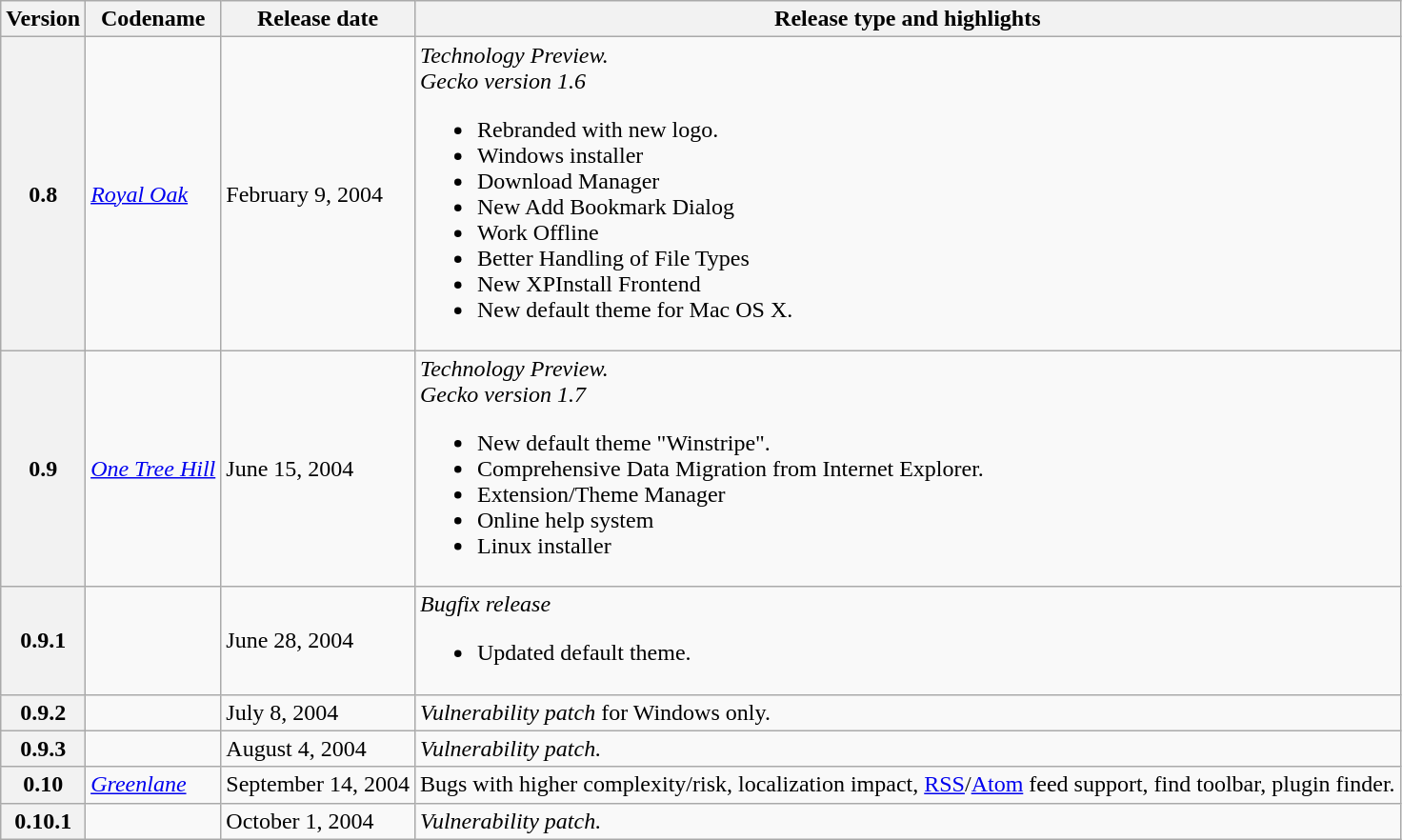<table class="wikitable mw-collapsible">
<tr>
<th scope="col">Version</th>
<th scope="col">Codename</th>
<th scope="col">Release date</th>
<th scope="col">Release type and highlights</th>
</tr>
<tr>
<th scope="row">0.8</th>
<td><em><a href='#'>Royal Oak</a></em></td>
<td>February 9, 2004</td>
<td><em>Technology Preview.</em><br><em>Gecko version 1.6</em><ul><li>Rebranded with new logo.</li><li>Windows installer</li><li>Download Manager</li><li>New Add Bookmark Dialog</li><li>Work Offline</li><li>Better Handling of File Types</li><li>New XPInstall Frontend</li><li>New default theme for Mac OS X.</li></ul></td>
</tr>
<tr>
<th scope="row">0.9</th>
<td><em><a href='#'>One Tree Hill</a></em></td>
<td>June 15, 2004</td>
<td><em>Technology Preview.</em><br><em>Gecko version 1.7</em><ul><li>New default theme "Winstripe".</li><li>Comprehensive Data Migration from Internet Explorer.</li><li>Extension/Theme Manager</li><li>Online help system</li><li>Linux installer</li></ul></td>
</tr>
<tr>
<th scope="row">0.9.1</th>
<td></td>
<td>June 28, 2004</td>
<td><em>Bugfix release</em><br><ul><li>Updated default theme.</li></ul></td>
</tr>
<tr>
<th scope="row">0.9.2</th>
<td></td>
<td>July 8, 2004</td>
<td><em>Vulnerability patch</em> for Windows only.</td>
</tr>
<tr>
<th scope="row">0.9.3</th>
<td></td>
<td>August 4, 2004</td>
<td><em>Vulnerability patch.</em></td>
</tr>
<tr>
<th scope="row">0.10</th>
<td><em><a href='#'>Greenlane</a></em></td>
<td style="white-space:nowrap;">September 14, 2004</td>
<td>Bugs with higher complexity/risk, localization impact, <a href='#'>RSS</a>/<a href='#'>Atom</a> feed support, find toolbar, plugin finder.</td>
</tr>
<tr>
<th scope="row">0.10.1</th>
<td></td>
<td>October 1, 2004</td>
<td><em>Vulnerability patch.</em></td>
</tr>
</table>
